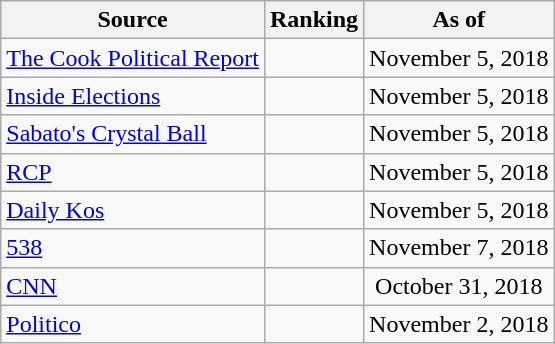<table class="wikitable" style="text-align:center">
<tr>
<th>Source</th>
<th>Ranking</th>
<th>As of</th>
</tr>
<tr>
<td align=left><a href='#'>The Cook Political Report</a></td>
<td></td>
<td>November 5, 2018</td>
</tr>
<tr>
<td align=left><a href='#'>Inside Elections</a></td>
<td></td>
<td>November 5, 2018</td>
</tr>
<tr>
<td align=left><a href='#'>Sabato's Crystal Ball</a></td>
<td></td>
<td>November 5, 2018</td>
</tr>
<tr>
<td align="left"><a href='#'>RCP</a></td>
<td></td>
<td>November 5, 2018</td>
</tr>
<tr>
<td align="left"><a href='#'>Daily Kos</a></td>
<td></td>
<td>November 5, 2018</td>
</tr>
<tr>
<td align="left"><a href='#'>538</a></td>
<td></td>
<td>November 7, 2018</td>
</tr>
<tr>
<td align="left"><a href='#'>CNN</a></td>
<td></td>
<td>October 31, 2018</td>
</tr>
<tr>
<td align="left"><a href='#'>Politico</a></td>
<td></td>
<td>November 2, 2018</td>
</tr>
</table>
